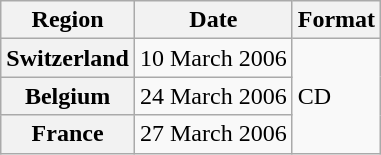<table class="wikitable plainrowheaders">
<tr>
<th scope="col">Region</th>
<th scope="col">Date</th>
<th scope="col">Format</th>
</tr>
<tr>
<th scope="row">Switzerland</th>
<td>10 March 2006</td>
<td rowspan="3">CD</td>
</tr>
<tr>
<th scope="row">Belgium</th>
<td>24 March 2006</td>
</tr>
<tr>
<th scope="row">France</th>
<td>27 March 2006</td>
</tr>
</table>
